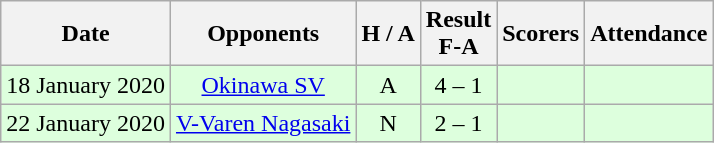<table class="wikitable" style="text-align:center">
<tr>
<th>Date</th>
<th>Opponents</th>
<th>H / A</th>
<th>Result<br>F-A</th>
<th>Scorers</th>
<th>Attendance</th>
</tr>
<tr bgcolor="#ddffdd">
<td>18 January 2020</td>
<td><a href='#'>Okinawa SV</a></td>
<td>A</td>
<td>4 – 1</td>
<td></td>
<td></td>
</tr>
<tr bgcolor="#ddffdd">
<td>22 January 2020</td>
<td><a href='#'>V-Varen Nagasaki</a></td>
<td>N</td>
<td>2 – 1</td>
<td></td>
<td></td>
</tr>
</table>
